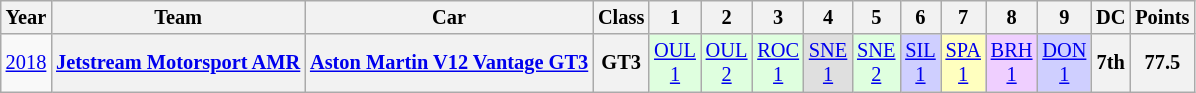<table class="wikitable" style="text-align:center; font-size:85%">
<tr>
<th>Year</th>
<th>Team</th>
<th>Car</th>
<th>Class</th>
<th>1</th>
<th>2</th>
<th>3</th>
<th>4</th>
<th>5</th>
<th>6</th>
<th>7</th>
<th>8</th>
<th>9</th>
<th>DC</th>
<th>Points</th>
</tr>
<tr>
<td><a href='#'>2018</a></td>
<th><a href='#'>Jetstream Motorsport AMR</a></th>
<th><a href='#'>Aston Martin V12 Vantage GT3</a></th>
<th>GT3</th>
<td style="background:#DFFFDF;"><a href='#'>OUL<br>1</a><br></td>
<td style="background:#DFFFDF;"><a href='#'>OUL<br>2</a><br></td>
<td style="background:#DFFFDF;"><a href='#'>ROC<br>1</a><br></td>
<td style="background:#DFDFDF;"><a href='#'>SNE<br>1</a><br></td>
<td style="background:#DFFFDF;"><a href='#'>SNE<br>2</a><br></td>
<td style="background:#CFCFFF;"><a href='#'>SIL<br>1</a><br></td>
<td style="background:#FFFFBF;"><a href='#'>SPA<br>1</a><br></td>
<td style="background:#EFCFFF;"><a href='#'>BRH<br>1</a><br></td>
<td style="background:#CFCFFF;"><a href='#'>DON<br>1</a><br></td>
<th>7th</th>
<th>77.5</th>
</tr>
</table>
